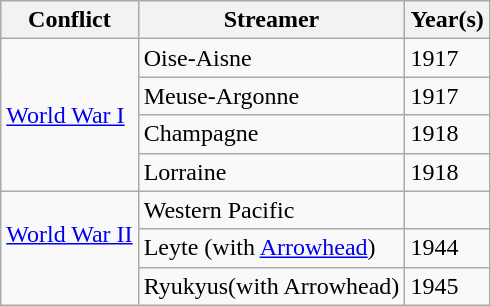<table class=wikitable>
<tr>
<th>Conflict</th>
<th>Streamer</th>
<th>Year(s)</th>
</tr>
<tr>
<td rowspan="4"><a href='#'>World War I</a> <br> </td>
<td>Oise-Aisne</td>
<td>1917</td>
</tr>
<tr>
<td>Meuse-Argonne</td>
<td>1917</td>
</tr>
<tr>
<td>Champagne</td>
<td>1918</td>
</tr>
<tr>
<td>Lorraine</td>
<td>1918</td>
</tr>
<tr>
<td rowspan="3"><a href='#'>World War II</a> <br>  <br> </td>
<td>Western Pacific</td>
<td></td>
</tr>
<tr>
<td>Leyte (with <a href='#'>Arrowhead</a>)</td>
<td>1944</td>
</tr>
<tr>
<td>Ryukyus(with Arrowhead)</td>
<td>1945</td>
</tr>
</table>
